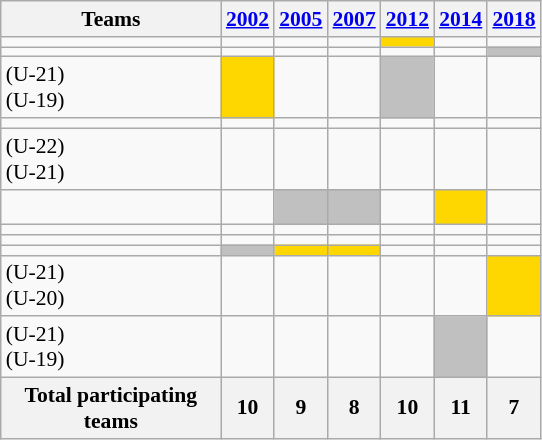<table class="wikitable" style="text-align:center; font-size:90%">
<tr>
<th width=140>Teams</th>
<th><a href='#'>2002</a></th>
<th><a href='#'>2005</a></th>
<th><a href='#'>2007</a></th>
<th><a href='#'>2012</a></th>
<th><a href='#'>2014</a></th>
<th><a href='#'>2018</a></th>
</tr>
<tr>
<td align=left></td>
<td></td>
<td></td>
<td></td>
<td style="background:Gold;"></td>
<td></td>
<td></td>
</tr>
<tr>
<td align=left></td>
<td></td>
<td></td>
<td></td>
<td></td>
<td></td>
<td style="background:Silver;"></td>
</tr>
<tr>
<td align=left> (U-21)<br> (U-19)</td>
<td style="background:Gold;"></td>
<td></td>
<td></td>
<td style="background:Silver;"></td>
<td></td>
<td></td>
</tr>
<tr>
<td align=left></td>
<td></td>
<td></td>
<td></td>
<td></td>
<td></td>
<td></td>
</tr>
<tr>
<td align=left> (U-22)<br> (U-21)</td>
<td></td>
<td></td>
<td></td>
<td></td>
<td></td>
<td></td>
</tr>
<tr>
<td align=left><br></td>
<td></td>
<td style="background:Silver;"></td>
<td style="background:Silver;"></td>
<td></td>
<td style="background:Gold;"></td>
<td></td>
</tr>
<tr>
<td align=left></td>
<td></td>
<td></td>
<td></td>
<td></td>
<td></td>
<td></td>
</tr>
<tr>
<td align=left></td>
<td></td>
<td></td>
<td></td>
<td></td>
<td></td>
<td></td>
</tr>
<tr>
<td align=left></td>
<td style="background:Silver;"></td>
<td style="background:Gold;"></td>
<td style="background:Gold;"></td>
<td></td>
<td></td>
<td></td>
</tr>
<tr>
<td align=left> (U-21)<br> (U-20)</td>
<td></td>
<td></td>
<td></td>
<td></td>
<td></td>
<td style="background:Gold;"></td>
</tr>
<tr>
<td align=left> (U-21)<br> (U-19)</td>
<td></td>
<td></td>
<td></td>
<td></td>
<td style="background:Silver;"></td>
<td></td>
</tr>
<tr>
<th>Total participating teams</th>
<th>10</th>
<th>9</th>
<th>8</th>
<th>10</th>
<th>11</th>
<th>7</th>
</tr>
</table>
